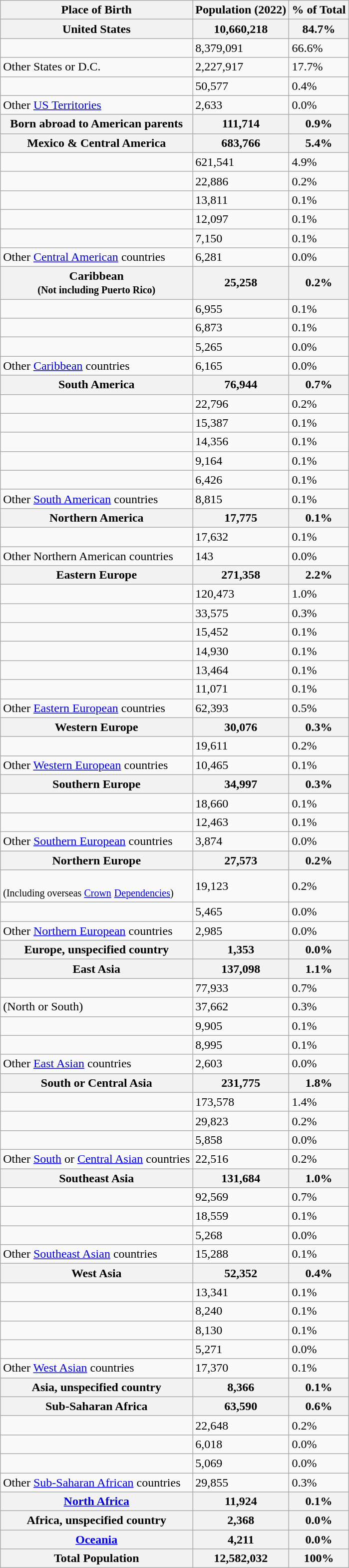<table class="wikitable">
<tr>
<th>Place of Birth</th>
<th>Population (2022)</th>
<th>% of Total</th>
</tr>
<tr>
<th>United States</th>
<th>10,660,218</th>
<th>84.7%</th>
</tr>
<tr>
<td></td>
<td>8,379,091</td>
<td>66.6%</td>
</tr>
<tr>
<td>Other States or D.C.</td>
<td>2,227,917</td>
<td>17.7%</td>
</tr>
<tr>
<td></td>
<td>50,577</td>
<td>0.4%</td>
</tr>
<tr>
<td>Other <a href='#'>US Territories</a></td>
<td>2,633</td>
<td>0.0%</td>
</tr>
<tr>
<th>Born abroad to American parents</th>
<th>111,714</th>
<th>0.9%</th>
</tr>
<tr>
<th>Mexico & Central America</th>
<th>683,766</th>
<th>5.4%</th>
</tr>
<tr>
<td></td>
<td>621,541</td>
<td>4.9%</td>
</tr>
<tr>
<td></td>
<td>22,886</td>
<td>0.2%</td>
</tr>
<tr>
<td></td>
<td>13,811</td>
<td>0.1%</td>
</tr>
<tr>
<td></td>
<td>12,097</td>
<td>0.1%</td>
</tr>
<tr>
<td></td>
<td>7,150</td>
<td>0.1%</td>
</tr>
<tr>
<td>Other <a href='#'>Central American</a> countries</td>
<td>6,281</td>
<td>0.0%</td>
</tr>
<tr>
<th>Caribbean<br><small>(Not including Puerto Rico)</small></th>
<th>25,258</th>
<th>0.2%</th>
</tr>
<tr>
<td></td>
<td>6,955</td>
<td>0.1%</td>
</tr>
<tr>
<td></td>
<td>6,873</td>
<td>0.1%</td>
</tr>
<tr>
<td></td>
<td>5,265</td>
<td>0.0%</td>
</tr>
<tr>
<td>Other <a href='#'>Caribbean</a> countries</td>
<td>6,165</td>
<td>0.0%</td>
</tr>
<tr>
<th>South America</th>
<th>76,944</th>
<th>0.7%</th>
</tr>
<tr>
<td></td>
<td>22,796</td>
<td>0.2%</td>
</tr>
<tr>
<td></td>
<td>15,387</td>
<td>0.1%</td>
</tr>
<tr>
<td></td>
<td>14,356</td>
<td>0.1%</td>
</tr>
<tr>
<td></td>
<td>9,164</td>
<td>0.1%</td>
</tr>
<tr>
<td></td>
<td>6,426</td>
<td>0.1%</td>
</tr>
<tr>
<td>Other <a href='#'>South American</a> countries</td>
<td>8,815</td>
<td>0.1%</td>
</tr>
<tr>
<th>Northern America</th>
<th>17,775</th>
<th>0.1%</th>
</tr>
<tr>
<td></td>
<td>17,632</td>
<td>0.1%</td>
</tr>
<tr>
<td>Other Northern American countries</td>
<td>143</td>
<td>0.0%</td>
</tr>
<tr>
<th>Eastern Europe</th>
<th>271,358</th>
<th>2.2%</th>
</tr>
<tr>
<td></td>
<td>120,473</td>
<td>1.0%</td>
</tr>
<tr>
<td></td>
<td>33,575</td>
<td>0.3%</td>
</tr>
<tr>
<td></td>
<td>15,452</td>
<td>0.1%</td>
</tr>
<tr>
<td></td>
<td>14,930</td>
<td>0.1%</td>
</tr>
<tr>
<td></td>
<td>13,464</td>
<td>0.1%</td>
</tr>
<tr>
<td></td>
<td>11,071</td>
<td>0.1%</td>
</tr>
<tr>
<td>Other <a href='#'>Eastern European</a> countries</td>
<td>62,393</td>
<td>0.5%</td>
</tr>
<tr>
<th>Western Europe</th>
<th>30,076</th>
<th>0.3%</th>
</tr>
<tr>
<td></td>
<td>19,611</td>
<td>0.2%</td>
</tr>
<tr>
<td>Other <a href='#'>Western European</a> countries</td>
<td>10,465</td>
<td>0.1%</td>
</tr>
<tr>
<th>Southern Europe</th>
<th>34,997</th>
<th>0.3%</th>
</tr>
<tr>
<td></td>
<td>18,660</td>
<td>0.1%</td>
</tr>
<tr>
<td></td>
<td>12,463</td>
<td>0.1%</td>
</tr>
<tr>
<td>Other <a href='#'>Southern European</a> countries</td>
<td>3,874</td>
<td>0.0%</td>
</tr>
<tr>
<th>Northern Europe</th>
<th>27,573</th>
<th>0.2%</th>
</tr>
<tr>
<td><br><small>(Including overseas <a href='#'>Crown</a></small>
<small><a href='#'>Dependencies</a>)</small></td>
<td>19,123</td>
<td>0.2%</td>
</tr>
<tr>
<td></td>
<td>5,465</td>
<td>0.0%</td>
</tr>
<tr>
<td>Other <a href='#'>Northern European</a> countries</td>
<td>2,985</td>
<td>0.0%</td>
</tr>
<tr>
<th>Europe, unspecified country</th>
<th>1,353</th>
<th>0.0%</th>
</tr>
<tr>
<th>East Asia</th>
<th>137,098</th>
<th>1.1%</th>
</tr>
<tr>
<td></td>
<td>77,933</td>
<td>0.7%</td>
</tr>
<tr>
<td> (North or South)</td>
<td>37,662</td>
<td>0.3%</td>
</tr>
<tr>
<td></td>
<td>9,905</td>
<td>0.1%</td>
</tr>
<tr>
<td></td>
<td>8,995</td>
<td>0.1%</td>
</tr>
<tr>
<td>Other <a href='#'>East Asian</a> countries</td>
<td>2,603</td>
<td>0.0%</td>
</tr>
<tr>
<th>South or Central Asia</th>
<th>231,775</th>
<th>1.8%</th>
</tr>
<tr>
<td></td>
<td>173,578</td>
<td>1.4%</td>
</tr>
<tr>
<td></td>
<td>29,823</td>
<td>0.2%</td>
</tr>
<tr>
<td></td>
<td>5,858</td>
<td>0.0%</td>
</tr>
<tr>
<td>Other <a href='#'>South</a> or <a href='#'>Central Asian</a> countries</td>
<td>22,516</td>
<td>0.2%</td>
</tr>
<tr>
<th>Southeast Asia</th>
<th>131,684</th>
<th>1.0%</th>
</tr>
<tr>
<td></td>
<td>92,569</td>
<td>0.7%</td>
</tr>
<tr>
<td></td>
<td>18,559</td>
<td>0.1%</td>
</tr>
<tr>
<td></td>
<td>5,268</td>
<td>0.0%</td>
</tr>
<tr>
<td>Other <a href='#'>Southeast Asian</a> countries</td>
<td>15,288</td>
<td>0.1%</td>
</tr>
<tr>
<th>West Asia</th>
<th>52,352</th>
<th>0.4%</th>
</tr>
<tr>
<td></td>
<td>13,341</td>
<td>0.1%</td>
</tr>
<tr>
<td></td>
<td>8,240</td>
<td>0.1%</td>
</tr>
<tr>
<td></td>
<td>8,130</td>
<td>0.1%</td>
</tr>
<tr>
<td></td>
<td>5,271</td>
<td>0.0%</td>
</tr>
<tr>
<td>Other <a href='#'>West Asian</a> countries</td>
<td>17,370</td>
<td>0.1%</td>
</tr>
<tr>
<th>Asia, unspecified country</th>
<th>8,366</th>
<th>0.1%</th>
</tr>
<tr>
<th>Sub-Saharan Africa</th>
<th>63,590</th>
<th>0.6%</th>
</tr>
<tr>
<td></td>
<td>22,648</td>
<td>0.2%</td>
</tr>
<tr>
<td></td>
<td>6,018</td>
<td>0.0%</td>
</tr>
<tr>
<td></td>
<td>5,069</td>
<td>0.0%</td>
</tr>
<tr>
<td>Other <a href='#'>Sub-Saharan African</a> countries</td>
<td>29,855</td>
<td>0.3%</td>
</tr>
<tr>
<th><a href='#'>North Africa</a></th>
<th>11,924</th>
<th>0.1%</th>
</tr>
<tr>
<th>Africa, unspecified country</th>
<th>2,368</th>
<th>0.0%</th>
</tr>
<tr>
<th><a href='#'>Oceania</a></th>
<th>4,211</th>
<th>0.0%</th>
</tr>
<tr>
<th>Total Population</th>
<th><strong>12,582,032</strong></th>
<th>100%</th>
</tr>
</table>
